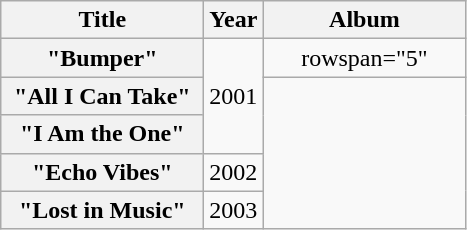<table class="wikitable plainrowheaders" style="text-align:center;">
<tr>
<th scope="col" style="width:8em;">Title</th>
<th scope="col" style="width:1em;">Year</th>
<th scope="col" style="width:8em;">Album</th>
</tr>
<tr>
<th scope="row">"Bumper"</th>
<td rowspan="3">2001</td>
<td>rowspan="5" </td>
</tr>
<tr>
<th scope="row">"All I Can Take"</th>
</tr>
<tr>
<th scope="row">"I Am the One"</th>
</tr>
<tr>
<th scope="row">"Echo Vibes"</th>
<td>2002</td>
</tr>
<tr>
<th scope="row">"Lost in Music"</th>
<td>2003</td>
</tr>
</table>
